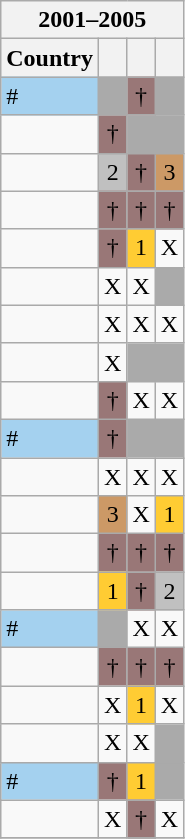<table class="wikitable collapsible collapsed" style="float:left; margin:10px">
<tr>
<th colspan="4">2001–2005</th>
</tr>
<tr>
<th>Country</th>
<th></th>
<th></th>
<th></th>
</tr>
<tr>
<td bgcolor="#A4D1EF"> #</td>
<td bgcolor="#AAA"></td>
<td style="background:#977" align=center><span>†</span></td>
<td bgcolor="#AAA"></td>
</tr>
<tr>
<td></td>
<td style="background:#977" align=center><span>†</span></td>
<td colspan="2" bgcolor="#AAA"></td>
</tr>
<tr>
<td></td>
<td style="background:silver" align=center>2</td>
<td style="background:#977" align=center><span>†</span></td>
<td style="background:#C96;" align="center">3</td>
</tr>
<tr>
<td> </td>
<td style="background:#977" align=center><span>†</span></td>
<td style="background:#977" align=center><span>†</span></td>
<td style="background:#977" align=center><span>†</span></td>
</tr>
<tr>
<td></td>
<td style="background:#977" align=center><span>†</span></td>
<td style="background:#FC3" align=center>1</td>
<td align=center>X</td>
</tr>
<tr>
<td></td>
<td align=center>X</td>
<td align=center>X</td>
<td bgcolor="#AAA"></td>
</tr>
<tr>
<td></td>
<td align=center>X</td>
<td align=center>X</td>
<td align=center>X</td>
</tr>
<tr>
<td></td>
<td align=center>Х</td>
<td colspan="2" bgcolor="#AAA"></td>
</tr>
<tr>
<td></td>
<td style="background:#977" align=center><span>†</span></td>
<td align=center>X</td>
<td align=center>X</td>
</tr>
<tr>
<td bgcolor="#A4D1EF"> #</td>
<td style="background:#977" align=center><span>†</span></td>
<td colspan="2" bgcolor="#AAA"></td>
</tr>
<tr>
<td></td>
<td align=center>X</td>
<td align=center>X</td>
<td align=center>X</td>
</tr>
<tr>
<td></td>
<td style="background:#C96;" align=center>3</td>
<td align=center>Х</td>
<td style="background:#FC3" align=center>1</td>
</tr>
<tr>
<td></td>
<td style="background:#977" align=center><span>†</span></td>
<td style="background:#977" align=center><span>†</span></td>
<td style="background:#977" align=center><span>†</span></td>
</tr>
<tr>
<td></td>
<td style="background:#FC3" align=center>1</td>
<td style="background:#977" align=center><span>†</span></td>
<td style="background:silver" align=center>2</td>
</tr>
<tr>
<td bgcolor="#A4D1EF"> #</td>
<td bgcolor="#AAA"></td>
<td align=center>X</td>
<td align=center>X</td>
</tr>
<tr>
<td></td>
<td style="background:#977" align=center><span>†</span></td>
<td style="background:#977" align=center><span>†</span></td>
<td style="background:#977" align=center><span>†</span></td>
</tr>
<tr>
<td></td>
<td align=center>X</td>
<td style="background:#FC3" align=center>1</td>
<td align=center>Х</td>
</tr>
<tr>
<td></td>
<td align=center>Х</td>
<td align=center>Х</td>
<td bgcolor="#AAA"></td>
</tr>
<tr>
<td bgcolor="#A4D1EF"> #</td>
<td style="background:#977" align=center><span>†</span></td>
<td style="background:#FC3" align=center>1</td>
<td bgcolor="#AAA"></td>
</tr>
<tr>
<td></td>
<td align=center>X</td>
<td style="background:#977" align=center><span>†</span></td>
<td align=center>X</td>
</tr>
<tr>
</tr>
</table>
